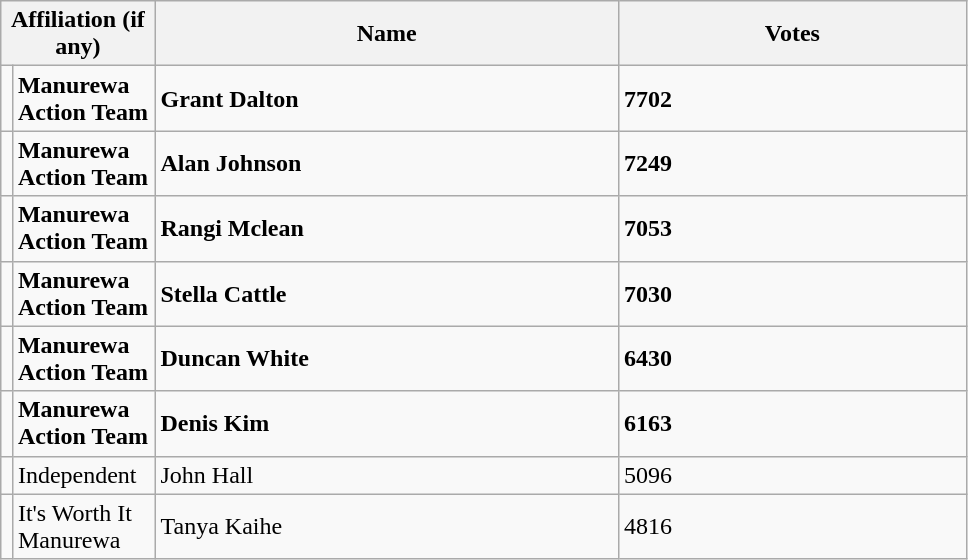<table class="wikitable" style="width:51%;">
<tr>
<th colspan="2" style="width:1%;">Affiliation (if any)</th>
<th style="width:20%;">Name</th>
<th style="width:15%;">Votes</th>
</tr>
<tr>
<td bgcolor=></td>
<td><strong>Manurewa Action Team</strong></td>
<td><strong>Grant Dalton</strong></td>
<td><strong>7702</strong></td>
</tr>
<tr>
<td bgcolor=></td>
<td><strong>Manurewa Action Team</strong></td>
<td><strong>Alan Johnson</strong></td>
<td><strong>7249</strong></td>
</tr>
<tr>
<td bgcolor=></td>
<td><strong>Manurewa Action Team</strong></td>
<td><strong>Rangi Mclean</strong></td>
<td><strong>7053</strong></td>
</tr>
<tr>
<td bgcolor=></td>
<td><strong>Manurewa Action Team</strong></td>
<td><strong>Stella Cattle</strong></td>
<td><strong>7030</strong></td>
</tr>
<tr>
<td bgcolor=></td>
<td><strong>Manurewa Action Team</strong></td>
<td><strong>Duncan White</strong></td>
<td><strong>6430</strong></td>
</tr>
<tr>
<td bgcolor=></td>
<td><strong>Manurewa Action Team</strong></td>
<td><strong>Denis Kim</strong></td>
<td><strong>6163</strong></td>
</tr>
<tr>
<td bgcolor=></td>
<td>Independent</td>
<td>John Hall</td>
<td>5096</td>
</tr>
<tr>
<td bgcolor=></td>
<td>It's Worth It Manurewa</td>
<td>Tanya Kaihe</td>
<td>4816</td>
</tr>
</table>
